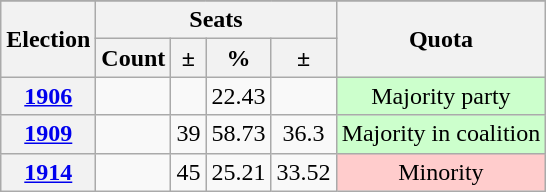<table class=wikitable style=text-align:center>
<tr>
</tr>
<tr>
<th rowspan=2>Election</th>
<th colspan=4>Seats</th>
<th rowspan=2>Quota</th>
</tr>
<tr>
<th>Count</th>
<th>±</th>
<th>%</th>
<th>±</th>
</tr>
<tr>
<th><a href='#'>1906</a></th>
<td></td>
<td></td>
<td>22.43</td>
<td></td>
<td style="background:#cfc;">Majority party<br></td>
</tr>
<tr>
<th><a href='#'>1909</a></th>
<td></td>
<td> 39</td>
<td>58.73</td>
<td> 36.3</td>
<td style="background:#cfc;">Majority in coalition<br></td>
</tr>
<tr>
<th><a href='#'>1914</a></th>
<td></td>
<td> 45</td>
<td>25.21</td>
<td> 33.52</td>
<td style="background:#fcc;">Minority</td>
</tr>
</table>
